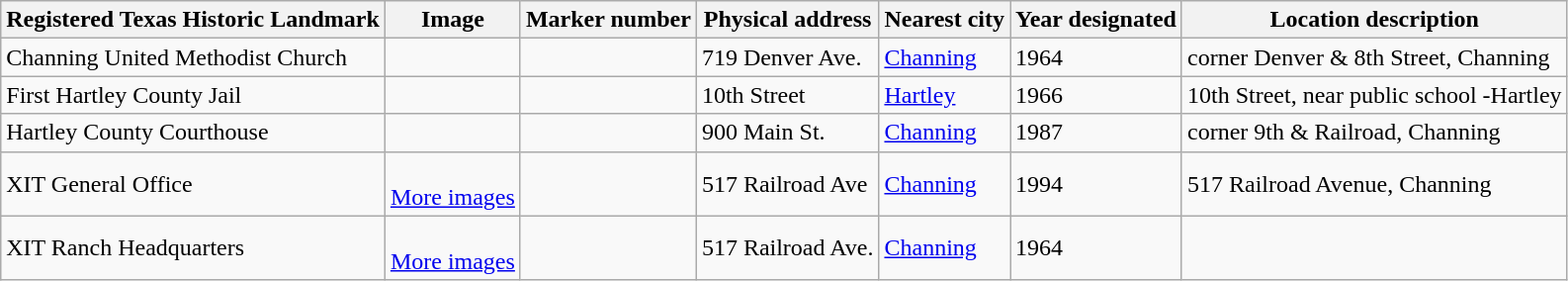<table class="wikitable sortable">
<tr>
<th>Registered Texas Historic Landmark</th>
<th>Image</th>
<th>Marker number</th>
<th>Physical address</th>
<th>Nearest city</th>
<th>Year designated</th>
<th>Location description</th>
</tr>
<tr>
<td>Channing United Methodist Church</td>
<td></td>
<td></td>
<td>719 Denver Ave.<br></td>
<td><a href='#'>Channing</a></td>
<td>1964</td>
<td>corner Denver & 8th Street, Channing</td>
</tr>
<tr>
<td>First Hartley County Jail</td>
<td></td>
<td></td>
<td>10th Street<br></td>
<td><a href='#'>Hartley</a></td>
<td>1966</td>
<td>10th Street, near public school -Hartley</td>
</tr>
<tr>
<td>Hartley County Courthouse</td>
<td></td>
<td></td>
<td>900 Main St.<br></td>
<td><a href='#'>Channing</a></td>
<td>1987</td>
<td>corner 9th & Railroad, Channing</td>
</tr>
<tr>
<td>XIT General Office</td>
<td><br> <a href='#'>More images</a></td>
<td></td>
<td>517 Railroad Ave<br></td>
<td><a href='#'>Channing</a></td>
<td>1994</td>
<td>517 Railroad Avenue, Channing</td>
</tr>
<tr>
<td>XIT Ranch Headquarters</td>
<td><br> <a href='#'>More images</a></td>
<td></td>
<td>517 Railroad Ave.<br></td>
<td><a href='#'>Channing</a></td>
<td>1964</td>
<td></td>
</tr>
</table>
